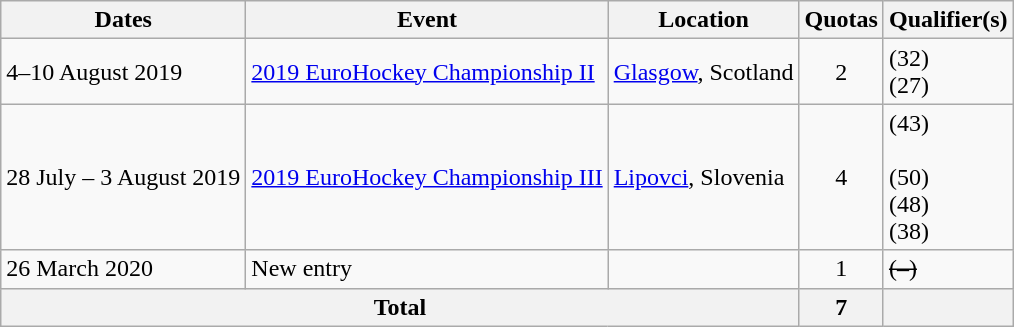<table class="wikitable">
<tr>
<th>Dates</th>
<th>Event</th>
<th>Location</th>
<th>Quotas</th>
<th>Qualifier(s)</th>
</tr>
<tr>
<td>4–10 August 2019</td>
<td><a href='#'>2019 EuroHockey Championship II</a></td>
<td><a href='#'>Glasgow</a>, Scotland</td>
<td align=center>2</td>
<td> (32)<br> (27)</td>
</tr>
<tr>
<td>28 July – 3 August 2019</td>
<td><a href='#'>2019 EuroHockey Championship III</a></td>
<td><a href='#'>Lipovci</a>, Slovenia</td>
<td align=center>4</td>
<td> (43)<br><s></s><br> (50)<br> (48)<br> (38)</td>
</tr>
<tr>
<td>26 March 2020</td>
<td>New entry</td>
<td></td>
<td align=center>1</td>
<td><s> (–)</s><br></td>
</tr>
<tr>
<th colspan=3>Total</th>
<th>7</th>
<th></th>
</tr>
</table>
